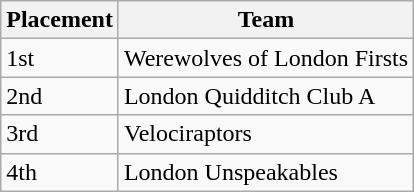<table class="wikitable">
<tr>
<th>Placement</th>
<th>Team</th>
</tr>
<tr>
<td>1st</td>
<td>Werewolves of London Firsts</td>
</tr>
<tr>
<td>2nd</td>
<td>London Quidditch Club A</td>
</tr>
<tr>
<td>3rd</td>
<td>Velociraptors</td>
</tr>
<tr>
<td>4th</td>
<td>London Unspeakables</td>
</tr>
</table>
